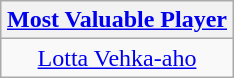<table class=wikitable style="text-align:center; margin:auto">
<tr>
<th><a href='#'>Most Valuable Player</a></th>
</tr>
<tr>
<td> <a href='#'>Lotta Vehka-aho</a></td>
</tr>
</table>
